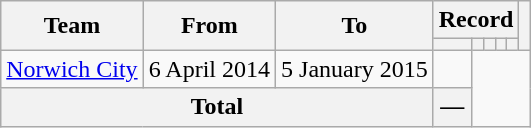<table class=wikitable style="text-align: center">
<tr>
<th rowspan=2>Team</th>
<th rowspan=2>From</th>
<th rowspan=2>To</th>
<th colspan=5>Record</th>
<th rowspan=2></th>
</tr>
<tr>
<th></th>
<th></th>
<th></th>
<th></th>
<th></th>
</tr>
<tr>
<td align=left><a href='#'>Norwich City</a></td>
<td align=left>6 April 2014</td>
<td align=left>5 January 2015<br></td>
<td></td>
</tr>
<tr>
<th colspan=3>Total<br></th>
<th>—</th>
</tr>
</table>
